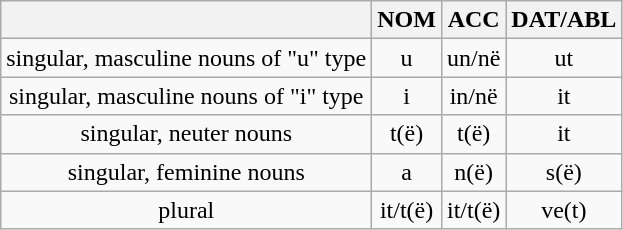<table class="wikitable" style="text-align:center;">
<tr>
<th></th>
<th>NOM</th>
<th>ACC</th>
<th>DAT/ABL</th>
</tr>
<tr>
<td>singular, masculine nouns of "u" type</td>
<td>u</td>
<td>un/në</td>
<td>ut</td>
</tr>
<tr>
<td>singular, masculine nouns of "i" type</td>
<td>i</td>
<td>in/në</td>
<td>it</td>
</tr>
<tr>
<td>singular, neuter nouns</td>
<td>t(ë)</td>
<td>t(ë)</td>
<td>it</td>
</tr>
<tr>
<td>singular, feminine nouns</td>
<td>a</td>
<td>n(ë)</td>
<td>s(ë)</td>
</tr>
<tr>
<td>plural</td>
<td>it/t(ë)</td>
<td>it/t(ë)</td>
<td>ve(t)</td>
</tr>
</table>
